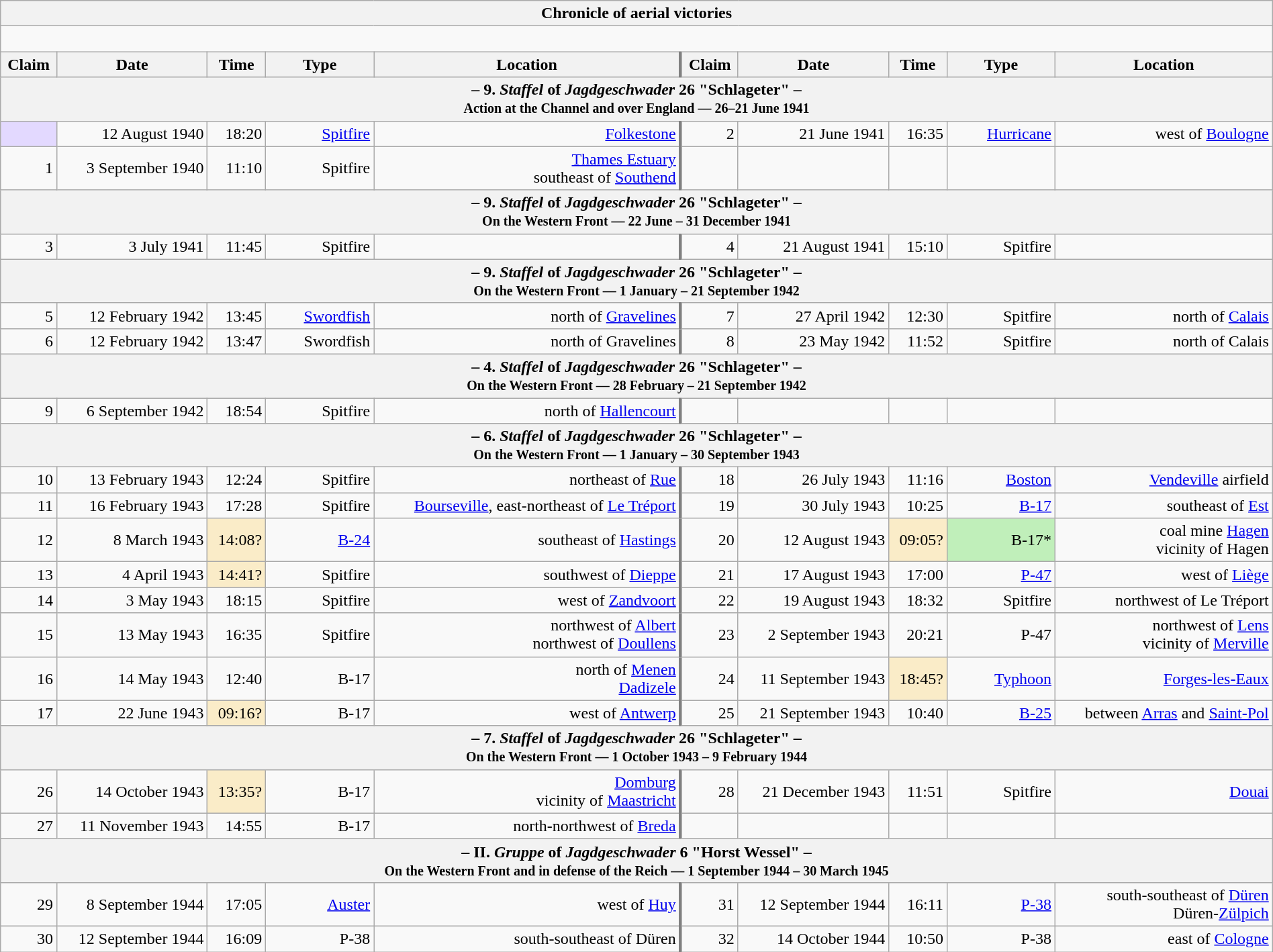<table class="wikitable plainrowheaders collapsible" style="margin-left: auto; margin-right: auto; border: none; text-align:right; width: 100%;">
<tr>
<th colspan="10">Chronicle of aerial victories</th>
</tr>
<tr>
<td colspan="10" style="text-align: left;"><br>

</td>
</tr>
<tr>
<th scope="col">Claim</th>
<th scope="col">Date</th>
<th scope="col">Time</th>
<th scope="col" width="100px">Type</th>
<th scope="col">Location</th>
<th scope="col" style="border-left: 3px solid grey;">Claim</th>
<th scope="col">Date</th>
<th scope="col">Time</th>
<th scope="col" width="100px">Type</th>
<th scope="col">Location</th>
</tr>
<tr>
<th colspan="10">– 9. <em>Staffel</em> of <em>Jagdgeschwader</em> 26 "Schlageter" –<br><small>Action at the Channel and over England — 26–21 June 1941</small></th>
</tr>
<tr>
<td style="background:#e3d9ff;"></td>
<td>12 August 1940</td>
<td>18:20</td>
<td><a href='#'>Spitfire</a></td>
<td><a href='#'>Folkestone</a></td>
<td style="border-left: 3px solid grey;">2</td>
<td>21 June 1941</td>
<td>16:35</td>
<td><a href='#'>Hurricane</a></td>
<td>west of <a href='#'>Boulogne</a></td>
</tr>
<tr>
<td>1</td>
<td>3 September 1940</td>
<td>11:10</td>
<td>Spitfire</td>
<td><a href='#'>Thames Estuary</a><br> southeast of <a href='#'>Southend</a></td>
<td style="border-left: 3px solid grey;"></td>
<td></td>
<td></td>
<td></td>
<td></td>
</tr>
<tr>
<th colspan="10">– 9. <em>Staffel</em> of <em>Jagdgeschwader</em> 26 "Schlageter" –<br><small>On the Western Front — 22 June – 31 December 1941</small></th>
</tr>
<tr>
<td>3</td>
<td>3 July 1941</td>
<td>11:45</td>
<td>Spitfire</td>
<td></td>
<td style="border-left: 3px solid grey;">4</td>
<td>21 August 1941</td>
<td>15:10</td>
<td>Spitfire</td>
<td></td>
</tr>
<tr>
<th colspan="10">– 9. <em>Staffel</em> of <em>Jagdgeschwader</em> 26 "Schlageter" –<br><small>On the Western Front — 1 January – 21 September 1942</small></th>
</tr>
<tr>
<td>5</td>
<td>12 February 1942</td>
<td>13:45</td>
<td><a href='#'>Swordfish</a></td>
<td>north of <a href='#'>Gravelines</a></td>
<td style="border-left: 3px solid grey;">7</td>
<td>27 April 1942</td>
<td>12:30</td>
<td>Spitfire</td>
<td> north of <a href='#'>Calais</a></td>
</tr>
<tr>
<td>6</td>
<td>12 February 1942</td>
<td>13:47</td>
<td>Swordfish</td>
<td>north of Gravelines</td>
<td style="border-left: 3px solid grey;">8</td>
<td>23 May 1942</td>
<td>11:52</td>
<td>Spitfire</td>
<td>north of Calais</td>
</tr>
<tr>
<th colspan="10">– 4. <em>Staffel</em> of <em>Jagdgeschwader</em> 26 "Schlageter" –<br><small>On the Western Front — 28 February – 21 September 1942</small></th>
</tr>
<tr>
<td>9</td>
<td>6 September 1942</td>
<td>18:54</td>
<td>Spitfire</td>
<td>north of <a href='#'>Hallencourt</a></td>
<td style="border-left: 3px solid grey;"></td>
<td></td>
<td></td>
<td></td>
<td></td>
</tr>
<tr>
<th colspan="10">– 6. <em>Staffel</em> of <em>Jagdgeschwader</em> 26 "Schlageter" –<br><small>On the Western Front — 1 January – 30 September 1943</small></th>
</tr>
<tr>
<td>10</td>
<td>13 February 1943</td>
<td>12:24</td>
<td>Spitfire</td>
<td>northeast of <a href='#'>Rue</a></td>
<td style="border-left: 3px solid grey;">18</td>
<td>26 July 1943</td>
<td>11:16</td>
<td><a href='#'>Boston</a></td>
<td><a href='#'>Vendeville</a> airfield</td>
</tr>
<tr>
<td>11</td>
<td>16 February 1943</td>
<td>17:28</td>
<td>Spitfire</td>
<td><a href='#'>Bourseville</a>, east-northeast of <a href='#'>Le Tréport</a></td>
<td style="border-left: 3px solid grey;">19</td>
<td>30 July 1943</td>
<td>10:25</td>
<td><a href='#'>B-17</a></td>
<td> southeast of <a href='#'>Est</a></td>
</tr>
<tr>
<td>12</td>
<td>8 March 1943</td>
<td style="background:#faecc8">14:08?</td>
<td><a href='#'>B-24</a></td>
<td> southeast of <a href='#'>Hastings</a></td>
<td style="border-left: 3px solid grey;">20</td>
<td>12 August 1943</td>
<td style="background:#faecc8">09:05?</td>
<td style="background:#C0EFBA">B-17*</td>
<td>coal mine <a href='#'>Hagen</a><br>vicinity of Hagen</td>
</tr>
<tr>
<td>13</td>
<td>4 April 1943</td>
<td style="background:#faecc8">14:41?</td>
<td>Spitfire</td>
<td> southwest of <a href='#'>Dieppe</a></td>
<td style="border-left: 3px solid grey;">21</td>
<td>17 August 1943</td>
<td>17:00</td>
<td><a href='#'>P-47</a></td>
<td> west of <a href='#'>Liège</a></td>
</tr>
<tr>
<td>14</td>
<td>3 May 1943</td>
<td>18:15</td>
<td>Spitfire</td>
<td>west of <a href='#'>Zandvoort</a></td>
<td style="border-left: 3px solid grey;">22</td>
<td>19 August 1943</td>
<td>18:32</td>
<td>Spitfire</td>
<td> northwest of Le Tréport</td>
</tr>
<tr>
<td>15</td>
<td>13 May 1943</td>
<td>16:35</td>
<td>Spitfire</td>
<td> northwest of <a href='#'>Albert</a><br> northwest of <a href='#'>Doullens</a></td>
<td style="border-left: 3px solid grey;">23</td>
<td>2 September 1943</td>
<td>20:21</td>
<td>P-47</td>
<td> northwest of <a href='#'>Lens</a><br>vicinity of <a href='#'>Merville</a></td>
</tr>
<tr>
<td>16</td>
<td>14 May 1943</td>
<td>12:40</td>
<td>B-17</td>
<td> north of <a href='#'>Menen</a><br><a href='#'>Dadizele</a></td>
<td style="border-left: 3px solid grey;">24</td>
<td>11 September 1943</td>
<td style="background:#faecc8">18:45?</td>
<td><a href='#'>Typhoon</a></td>
<td><a href='#'>Forges-les-Eaux</a></td>
</tr>
<tr>
<td>17</td>
<td>22 June 1943</td>
<td style="background:#faecc8">09:16?</td>
<td>B-17</td>
<td>west of <a href='#'>Antwerp</a></td>
<td style="border-left: 3px solid grey;">25</td>
<td>21 September 1943</td>
<td>10:40</td>
<td><a href='#'>B-25</a></td>
<td>between <a href='#'>Arras</a> and <a href='#'>Saint-Pol</a></td>
</tr>
<tr>
<th colspan="10">– 7. <em>Staffel</em> of <em>Jagdgeschwader</em> 26 "Schlageter" –<br><small>On the Western Front — 1 October 1943 – 9 February 1944</small></th>
</tr>
<tr>
<td>26</td>
<td>14 October 1943</td>
<td style="background:#faecc8">13:35?</td>
<td>B-17</td>
<td><a href='#'>Domburg</a><br>vicinity of <a href='#'>Maastricht</a></td>
<td style="border-left: 3px solid grey;">28</td>
<td>21 December 1943</td>
<td>11:51</td>
<td>Spitfire</td>
<td><a href='#'>Douai</a></td>
</tr>
<tr>
<td>27</td>
<td>11 November 1943</td>
<td>14:55</td>
<td>B-17</td>
<td>north-northwest of <a href='#'>Breda</a></td>
<td style="border-left: 3px solid grey;"></td>
<td></td>
<td></td>
<td></td>
<td></td>
</tr>
<tr>
<th colspan="10">– II. <em>Gruppe</em> of <em>Jagdgeschwader</em> 6 "Horst Wessel" –<br><small>On the Western Front and in defense of the Reich — 1 September 1944 – 30 March 1945</small></th>
</tr>
<tr>
<td>29</td>
<td>8 September 1944</td>
<td>17:05</td>
<td><a href='#'>Auster</a></td>
<td>west of <a href='#'>Huy</a></td>
<td style="border-left: 3px solid grey;">31</td>
<td>12 September 1944</td>
<td>16:11</td>
<td><a href='#'>P-38</a></td>
<td>south-southeast of <a href='#'>Düren</a><br>Düren-<a href='#'>Zülpich</a></td>
</tr>
<tr>
<td>30</td>
<td>12 September 1944</td>
<td>16:09</td>
<td>P-38</td>
<td>south-southeast of Düren</td>
<td style="border-left: 3px solid grey;">32</td>
<td>14 October 1944</td>
<td>10:50</td>
<td>P-38</td>
<td>east of <a href='#'>Cologne</a></td>
</tr>
</table>
